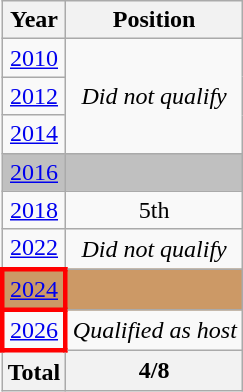<table class="wikitable" style="text-align: center;">
<tr>
<th>Year</th>
<th>Position</th>
</tr>
<tr>
<td> <a href='#'>2010</a></td>
<td rowspan=3><em>Did not qualify</em></td>
</tr>
<tr>
<td> <a href='#'>2012</a></td>
</tr>
<tr>
<td> <a href='#'>2014</a></td>
</tr>
<tr bgcolor=silver>
<td> <a href='#'>2016</a></td>
<td></td>
</tr>
<tr>
<td> <a href='#'>2018</a></td>
<td>5th</td>
</tr>
<tr>
<td> <a href='#'>2022</a></td>
<td colspan="4"><em>Did not qualify</em></td>
</tr>
<tr bgcolor=#cc9966>
<td style="border: 3px solid red"> <a href='#'>2024</a></td>
<td></td>
</tr>
<tr>
<td style="border: 3px solid red"> <a href='#'>2026</a></td>
<td><em>Qualified as host</em></td>
</tr>
<tr>
<th>Total</th>
<th>4/8</th>
</tr>
</table>
